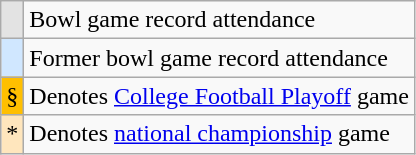<table class="wikitable">
<tr>
<td style="text-align:center; background:#e3e3e3;"></td>
<td>Bowl game record attendance</td>
</tr>
<tr>
<td style="text-align:center; background:#d0e7ff;"></td>
<td>Former bowl game record attendance</td>
</tr>
<tr>
<td style="text-align:center; background:#FFBF00;">§</td>
<td>Denotes <a href='#'>College Football Playoff</a> game</td>
</tr>
<tr>
<td style="text-align:center; background:#ffe6bd;">*</td>
<td>Denotes <a href='#'>national championship</a> game</td>
</tr>
</table>
